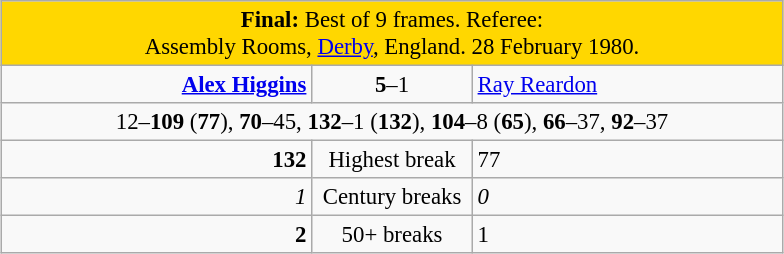<table class="wikitable" style="font-size: 95%; margin: 1em auto 1em auto;">
<tr>
<td colspan="3" align="center" bgcolor="#ffd700"><strong>Final:</strong> Best of 9 frames. Referee: <br>Assembly Rooms, <a href='#'>Derby</a>, England. 28 February 1980.</td>
</tr>
<tr>
<td width="200" align="right"><strong><a href='#'>Alex Higgins</a></strong> <br></td>
<td width="100" align="center"><strong>5</strong>–1</td>
<td width="200"><a href='#'>Ray Reardon</a> <br></td>
</tr>
<tr>
<td colspan="3" align="center" style="font-size: 100%">12–<strong>109</strong> (<strong>77</strong>), <strong>70</strong>–45, <strong>132</strong>–1 (<strong>132</strong>), <strong>104</strong>–8 (<strong>65</strong>), <strong>66</strong>–37, <strong>92</strong>–37</td>
</tr>
<tr>
<td align="right"><strong>132</strong></td>
<td align="center">Highest break</td>
<td align="left">77</td>
</tr>
<tr>
<td align="right"><em>1</em></td>
<td align="center">Century breaks</td>
<td align="left"><em>0</em></td>
</tr>
<tr>
<td align="right"><strong>2</strong></td>
<td align="center">50+ breaks</td>
<td align="left">1</td>
</tr>
</table>
